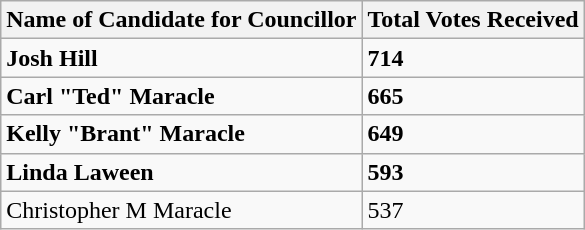<table class="wikitable">
<tr>
<th>Name of Candidate for Councillor</th>
<th>Total Votes Received</th>
</tr>
<tr>
<td><strong>Josh Hill</strong></td>
<td><strong>714</strong></td>
</tr>
<tr>
<td><strong>Carl "Ted" Maracle</strong></td>
<td><strong>665</strong></td>
</tr>
<tr>
<td><strong>Kelly "Brant" Maracle</strong></td>
<td><strong>649</strong></td>
</tr>
<tr>
<td><strong>Linda Laween</strong></td>
<td><strong>593</strong></td>
</tr>
<tr>
<td>Christopher M Maracle</td>
<td>537</td>
</tr>
</table>
